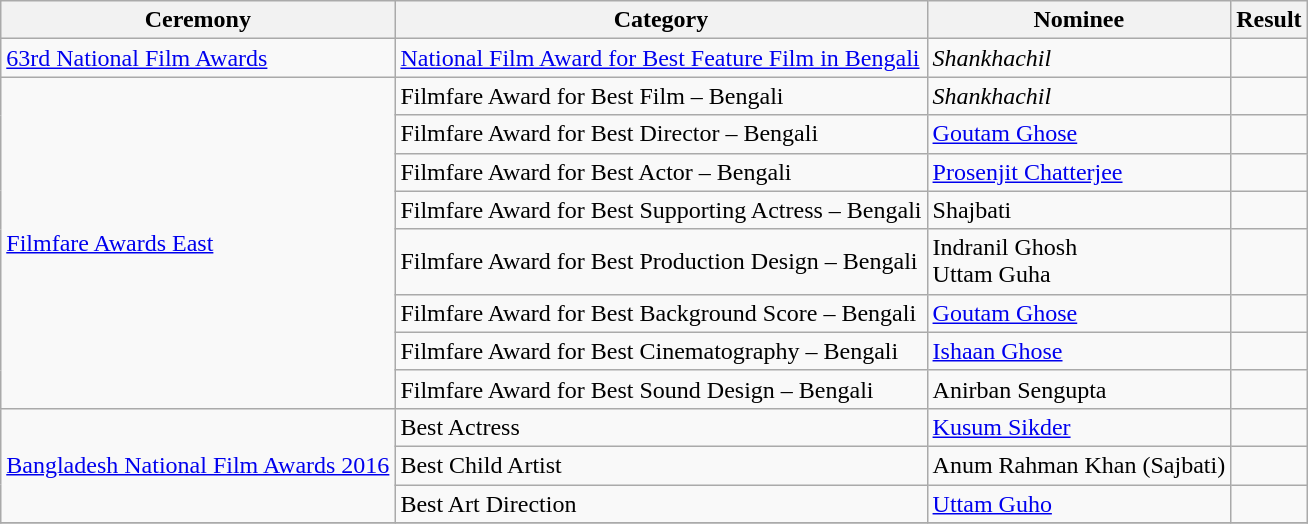<table class="wikitable sortable">
<tr>
<th>Ceremony</th>
<th>Category</th>
<th>Nominee</th>
<th>Result</th>
</tr>
<tr>
<td><a href='#'>63rd National Film Awards</a></td>
<td><a href='#'>National Film Award for Best Feature Film in Bengali</a></td>
<td><em>Shankhachil</em></td>
<td></td>
</tr>
<tr>
<td rowspan="8"><a href='#'>Filmfare Awards East</a></td>
<td>Filmfare Award for Best Film – Bengali</td>
<td><em>Shankhachil</em></td>
<td></td>
</tr>
<tr>
<td>Filmfare Award for Best Director – Bengali</td>
<td><a href='#'>Goutam Ghose</a></td>
<td></td>
</tr>
<tr>
<td>Filmfare Award for Best Actor – Bengali</td>
<td><a href='#'>Prosenjit Chatterjee</a></td>
<td></td>
</tr>
<tr>
<td>Filmfare Award for Best Supporting Actress – Bengali</td>
<td>Shajbati</td>
<td></td>
</tr>
<tr>
<td>Filmfare Award for Best Production Design – Bengali</td>
<td>Indranil Ghosh <br> Uttam Guha</td>
<td></td>
</tr>
<tr>
<td>Filmfare Award for Best Background Score – Bengali</td>
<td><a href='#'>Goutam Ghose</a></td>
<td></td>
</tr>
<tr>
<td>Filmfare Award for Best Cinematography – Bengali</td>
<td><a href='#'>Ishaan Ghose</a></td>
<td></td>
</tr>
<tr>
<td>Filmfare Award for Best Sound Design – Bengali</td>
<td>Anirban Sengupta</td>
<td></td>
</tr>
<tr>
<td rowspan="3"><a href='#'>Bangladesh National Film Awards 2016</a></td>
<td>Best Actress</td>
<td><a href='#'>Kusum Sikder</a></td>
<td></td>
</tr>
<tr>
<td>Best Child Artist</td>
<td>Anum Rahman Khan (Sajbati)</td>
<td></td>
</tr>
<tr>
<td>Best Art Direction</td>
<td><a href='#'>Uttam Guho</a></td>
<td></td>
</tr>
<tr>
</tr>
</table>
